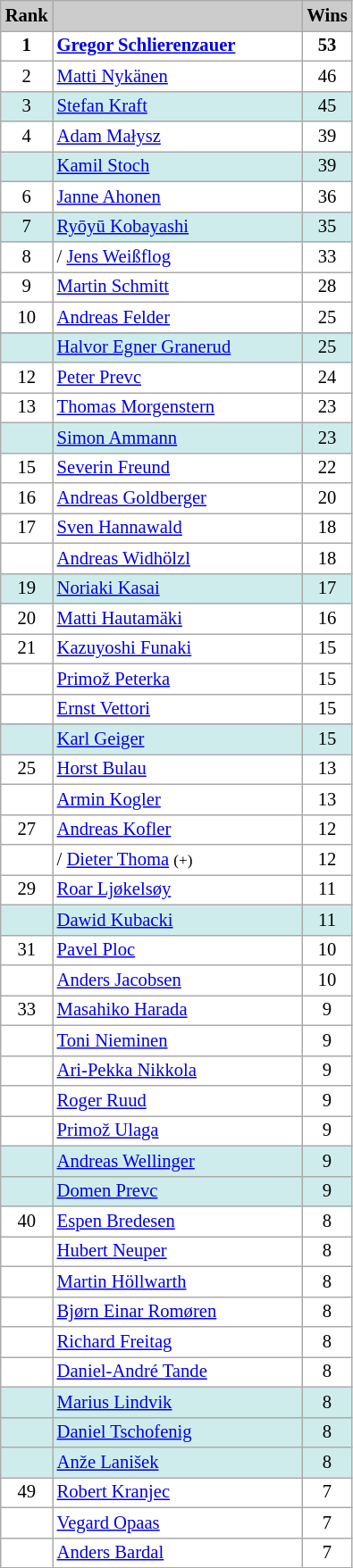<table class="wikitable plainrowheaders" style="background:#fff; font-size:86%; line-height:16px; border:grey solid 1px; border-collapse:collapse;">
<tr style="background:#ccc; text-align:center;">
<th style="background:#ccc;" width="20">Rank</th>
<th style="background:#ccc;" width="180"></th>
<th style="background:#ccc;" width:15%">Wins</th>
</tr>
<tr>
<td align=center><strong>1</strong></td>
<td> <strong><a href='#'>Gregor Schlierenzauer</a></strong></td>
<td align=center><strong>53</strong></td>
</tr>
<tr>
<td align=center>2</td>
<td> <a href='#'>Matti Nykänen</a></td>
<td align=center>46</td>
</tr>
<tr bgcolor=#CFECEC>
<td align=center>3</td>
<td> <a href='#'>Stefan Kraft</a></td>
<td align=center>45</td>
</tr>
<tr>
<td align=center>4</td>
<td> <a href='#'>Adam Małysz</a></td>
<td align=center>39</td>
</tr>
<tr bgcolor=#CFECEC>
<td align=center></td>
<td> <a href='#'>Kamil Stoch</a></td>
<td align=center>39</td>
</tr>
<tr>
<td align=center>6</td>
<td> <a href='#'>Janne Ahonen</a></td>
<td align=center>36</td>
</tr>
<tr bgcolor=#CFECEC>
<td align=center>7</td>
<td> <a href='#'>Ryōyū Kobayashi</a></td>
<td align=center>35</td>
</tr>
<tr>
<td align=center>8</td>
<td>/ <a href='#'>Jens Weißflog</a></td>
<td align=center>33</td>
</tr>
<tr>
<td align=center>9</td>
<td> <a href='#'>Martin Schmitt</a></td>
<td align=center>28</td>
</tr>
<tr>
<td align=center>10</td>
<td> <a href='#'>Andreas Felder</a></td>
<td align=center>25</td>
</tr>
<tr>
</tr>
<tr bgcolor=#CFECEC>
<td align=center></td>
<td> <a href='#'>Halvor Egner Granerud</a></td>
<td align=center>25</td>
</tr>
<tr>
<td align=center>12</td>
<td> <a href='#'>Peter Prevc</a></td>
<td align=center>24</td>
</tr>
<tr>
<td align=center>13</td>
<td> <a href='#'>Thomas Morgenstern</a></td>
<td align=center>23</td>
</tr>
<tr bgcolor=#CFECEC>
<td align=center></td>
<td> <a href='#'>Simon Ammann</a></td>
<td align=center>23</td>
</tr>
<tr>
<td align=center>15</td>
<td> <a href='#'>Severin Freund</a></td>
<td align=center>22</td>
</tr>
<tr>
<td align=center>16</td>
<td> <a href='#'>Andreas Goldberger</a></td>
<td align=center>20</td>
</tr>
<tr>
<td align=center>17</td>
<td> <a href='#'>Sven Hannawald</a></td>
<td align=center>18</td>
</tr>
<tr>
<td align=center></td>
<td> <a href='#'>Andreas Widhölzl</a></td>
<td align=center>18</td>
</tr>
<tr bgcolor=#CFECEC>
<td align=center>19</td>
<td> <a href='#'>Noriaki Kasai</a></td>
<td align=center>17</td>
</tr>
<tr>
<td align=center>20</td>
<td> <a href='#'>Matti Hautamäki</a></td>
<td align=center>16</td>
</tr>
<tr>
<td align=center>21</td>
<td> <a href='#'>Kazuyoshi Funaki</a></td>
<td align=center>15</td>
</tr>
<tr>
<td></td>
<td> <a href='#'>Primož Peterka</a></td>
<td align=center>15</td>
</tr>
<tr>
<td></td>
<td> <a href='#'>Ernst Vettori</a></td>
<td align=center>15</td>
</tr>
<tr>
</tr>
<tr bgcolor=#CFECEC>
<td align=center></td>
<td> <a href='#'>Karl Geiger</a></td>
<td align=center>15</td>
</tr>
<tr>
<td align=center>25</td>
<td> <a href='#'>Horst Bulau</a></td>
<td align=center>13</td>
</tr>
<tr>
<td></td>
<td> <a href='#'>Armin Kogler</a></td>
<td align=center>13</td>
</tr>
<tr>
<td align=center>27</td>
<td> <a href='#'>Andreas Kofler</a></td>
<td align=center>12</td>
</tr>
<tr>
<td align=center></td>
<td>/ <a href='#'>Dieter Thoma</a> <small>(+)</small></td>
<td align=center>12</td>
</tr>
<tr>
<td align=center>29</td>
<td> <a href='#'>Roar Ljøkelsøy</a></td>
<td align=center>11</td>
</tr>
<tr bgcolor=#CFECEC>
<td align=center></td>
<td> <a href='#'>Dawid Kubacki</a></td>
<td align=center>11</td>
</tr>
<tr>
<td align=center>31</td>
<td> <a href='#'>Pavel Ploc</a></td>
<td align=center>10</td>
</tr>
<tr>
<td></td>
<td> <a href='#'>Anders Jacobsen</a></td>
<td align=center>10</td>
</tr>
<tr>
<td align=center>33</td>
<td> <a href='#'>Masahiko Harada</a></td>
<td align=center>9</td>
</tr>
<tr>
<td></td>
<td> <a href='#'>Toni Nieminen</a></td>
<td align=center>9</td>
</tr>
<tr>
<td></td>
<td> <a href='#'>Ari-Pekka Nikkola</a></td>
<td align=center>9</td>
</tr>
<tr>
<td></td>
<td> <a href='#'>Roger Ruud</a></td>
<td align=center>9</td>
</tr>
<tr>
<td></td>
<td> <a href='#'>Primož Ulaga</a></td>
<td align=center>9</td>
</tr>
<tr bgcolor=#CFECEC>
<td align=center></td>
<td> <a href='#'>Andreas Wellinger</a></td>
<td align=center>9</td>
</tr>
<tr bgcolor=#CFECEC>
<td align=center></td>
<td> <a href='#'>Domen Prevc</a></td>
<td align=center>9</td>
</tr>
<tr>
<td align=center>40</td>
<td> <a href='#'>Espen Bredesen</a></td>
<td align=center>8</td>
</tr>
<tr>
<td></td>
<td> <a href='#'>Hubert Neuper</a></td>
<td align=center>8</td>
</tr>
<tr>
<td></td>
<td> <a href='#'>Martin Höllwarth</a></td>
<td align=center>8</td>
</tr>
<tr>
<td></td>
<td> <a href='#'>Bjørn Einar Romøren</a></td>
<td align=center>8</td>
</tr>
<tr>
<td align=center></td>
<td> <a href='#'>Richard Freitag</a></td>
<td align=center>8</td>
</tr>
<tr>
<td align=center></td>
<td> <a href='#'>Daniel-André Tande</a></td>
<td align=center>8</td>
</tr>
<tr bgcolor=#CFECEC>
<td align=center></td>
<td> <a href='#'>Marius Lindvik</a></td>
<td align=center>8</td>
</tr>
<tr bgcolor=#CFECEC>
<td align=center></td>
<td> <a href='#'>Daniel Tschofenig</a></td>
<td align=center>8</td>
</tr>
<tr bgcolor=#CFECEC>
<td align=center></td>
<td> <a href='#'>Anže Lanišek</a></td>
<td align=center>8</td>
</tr>
<tr>
<td align=center>49</td>
<td> <a href='#'>Robert Kranjec</a></td>
<td align=center>7</td>
</tr>
<tr>
<td align=center></td>
<td> <a href='#'>Vegard Opaas</a></td>
<td align=center>7</td>
</tr>
<tr>
<td align=center></td>
<td> <a href='#'>Anders Bardal</a></td>
<td align=center>7</td>
</tr>
</table>
